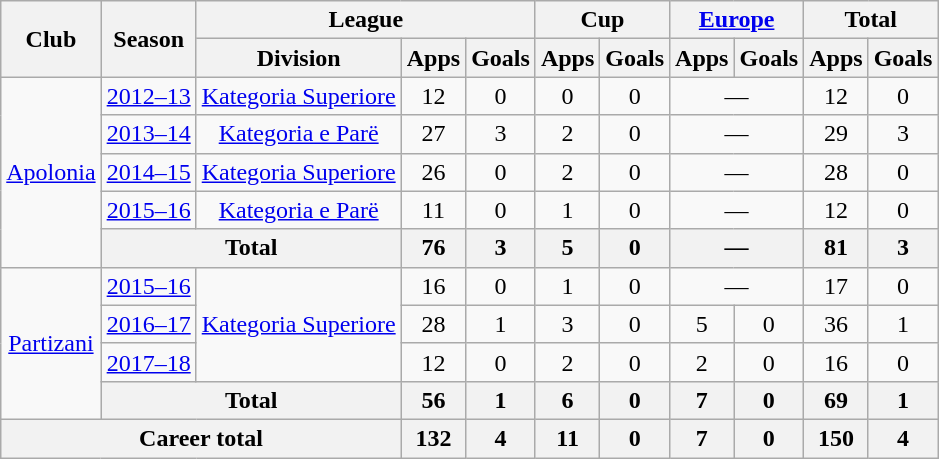<table class="wikitable" style="text-align:center">
<tr>
<th rowspan="2">Club</th>
<th rowspan="2">Season</th>
<th colspan="3">League</th>
<th colspan="2">Cup</th>
<th colspan="2"><a href='#'>Europe</a></th>
<th colspan="2">Total</th>
</tr>
<tr>
<th>Division</th>
<th>Apps</th>
<th>Goals</th>
<th>Apps</th>
<th>Goals</th>
<th>Apps</th>
<th>Goals</th>
<th>Apps</th>
<th>Goals</th>
</tr>
<tr>
<td rowspan="5"><a href='#'>Apolonia</a></td>
<td><a href='#'>2012–13</a></td>
<td rowspan="1"><a href='#'>Kategoria Superiore</a></td>
<td>12</td>
<td>0</td>
<td>0</td>
<td>0</td>
<td colspan="2">—</td>
<td>12</td>
<td>0</td>
</tr>
<tr>
<td><a href='#'>2013–14</a></td>
<td rowspan="1"><a href='#'>Kategoria e Parë</a></td>
<td>27</td>
<td>3</td>
<td>2</td>
<td>0</td>
<td colspan="2">—</td>
<td>29</td>
<td>3</td>
</tr>
<tr>
<td><a href='#'>2014–15</a></td>
<td rowspan="1"><a href='#'>Kategoria Superiore</a></td>
<td>26</td>
<td>0</td>
<td>2</td>
<td>0</td>
<td colspan="2">—</td>
<td>28</td>
<td>0</td>
</tr>
<tr>
<td><a href='#'>2015–16</a></td>
<td rowspan="1"><a href='#'>Kategoria e Parë</a></td>
<td>11</td>
<td>0</td>
<td>1</td>
<td>0</td>
<td colspan="2">—</td>
<td>12</td>
<td>0</td>
</tr>
<tr>
<th colspan="2">Total</th>
<th>76</th>
<th>3</th>
<th>5</th>
<th>0</th>
<th colspan="2">—</th>
<th>81</th>
<th>3</th>
</tr>
<tr>
<td rowspan="4"><a href='#'>Partizani</a></td>
<td><a href='#'>2015–16</a></td>
<td rowspan="3"><a href='#'>Kategoria Superiore</a></td>
<td>16</td>
<td>0</td>
<td>1</td>
<td>0</td>
<td colspan="2">—</td>
<td>17</td>
<td>0</td>
</tr>
<tr>
<td><a href='#'>2016–17</a></td>
<td>28</td>
<td>1</td>
<td>3</td>
<td>0</td>
<td>5</td>
<td>0</td>
<td>36</td>
<td>1</td>
</tr>
<tr>
<td><a href='#'>2017–18</a></td>
<td>12</td>
<td>0</td>
<td>2</td>
<td>0</td>
<td>2</td>
<td>0</td>
<td>16</td>
<td>0</td>
</tr>
<tr>
<th colspan="2">Total</th>
<th>56</th>
<th>1</th>
<th>6</th>
<th>0</th>
<th>7</th>
<th>0</th>
<th>69</th>
<th>1</th>
</tr>
<tr>
<th colspan="3">Career total</th>
<th>132</th>
<th>4</th>
<th>11</th>
<th>0</th>
<th>7</th>
<th>0</th>
<th>150</th>
<th>4</th>
</tr>
</table>
